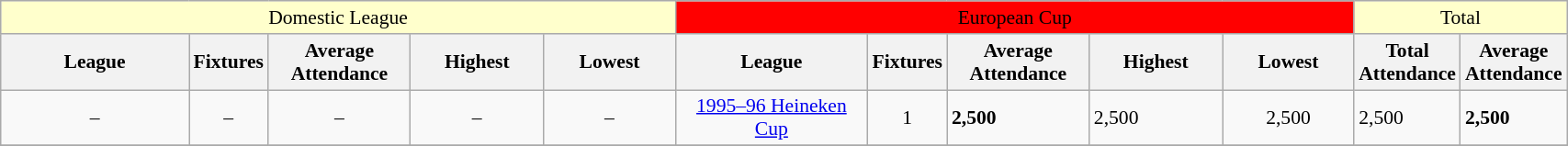<table class="wikitable sortable" style="font-size:90%; width:90%;">
<tr>
<td colspan="5" class="wikitable sortable" style="width:45%; background:#ffffcc; text-align:center;"><span>Domestic League</span></td>
<td colspan="5" class="wikitable sortable" style="width:45%; background:#f00; text-align:center;"><span>European Cup</span></td>
<td colspan="2" class="wikitable sortable" style="width:45%; background:#ffffcc; text-align:center;"><span>Total</span></td>
</tr>
<tr>
<th style="width:15%;">League</th>
<th style="width:5%;">Fixtures</th>
<th style="width:10%;">Average Attendance</th>
<th style="width:10%;">Highest</th>
<th style="width:10%;">Lowest</th>
<th style="width:15%;">League</th>
<th style="width:5%;">Fixtures</th>
<th style="width:10%;">Average Attendance</th>
<th style="width:10%;">Highest</th>
<th style="width:10%;">Lowest</th>
<th style="width:10%;">Total Attendance</th>
<th style="width:10%;">Average Attendance</th>
</tr>
<tr>
<td align=center>–</td>
<td align=center>–</td>
<td align=center>–</td>
<td align=center>–</td>
<td align=center>–</td>
<td align=center><a href='#'>1995–96 Heineken Cup</a></td>
<td align=center>1</td>
<td style=align=center><strong>2,500</strong></td>
<td style=align=center>2,500</td>
<td align=center>2,500</td>
<td style=align=center>2,500</td>
<td style=align=center><strong>2,500</strong></td>
</tr>
<tr>
</tr>
</table>
